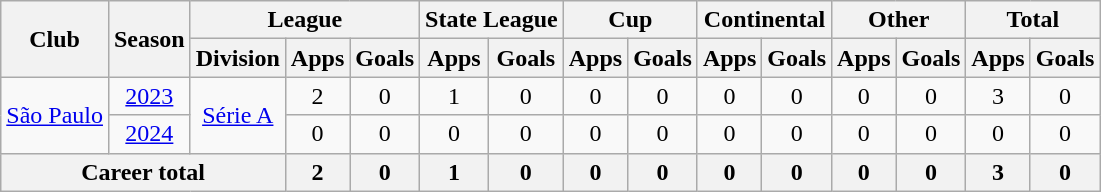<table class="wikitable" style="text-align: center">
<tr>
<th rowspan="2">Club</th>
<th rowspan="2">Season</th>
<th colspan="3">League</th>
<th colspan="2">State League</th>
<th colspan="2">Cup</th>
<th colspan="2">Continental</th>
<th colspan="2">Other</th>
<th colspan="2">Total</th>
</tr>
<tr>
<th>Division</th>
<th>Apps</th>
<th>Goals</th>
<th>Apps</th>
<th>Goals</th>
<th>Apps</th>
<th>Goals</th>
<th>Apps</th>
<th>Goals</th>
<th>Apps</th>
<th>Goals</th>
<th>Apps</th>
<th>Goals</th>
</tr>
<tr>
<td rowspan="2"><a href='#'>São Paulo</a></td>
<td><a href='#'>2023</a></td>
<td rowspan="2"><a href='#'>Série A</a></td>
<td>2</td>
<td>0</td>
<td>1</td>
<td>0</td>
<td>0</td>
<td>0</td>
<td>0</td>
<td>0</td>
<td>0</td>
<td>0</td>
<td>3</td>
<td>0</td>
</tr>
<tr>
<td><a href='#'>2024</a></td>
<td>0</td>
<td>0</td>
<td>0</td>
<td>0</td>
<td>0</td>
<td>0</td>
<td>0</td>
<td>0</td>
<td>0</td>
<td>0</td>
<td>0</td>
<td>0</td>
</tr>
<tr>
<th colspan="3"><strong>Career total</strong></th>
<th>2</th>
<th>0</th>
<th>1</th>
<th>0</th>
<th>0</th>
<th>0</th>
<th>0</th>
<th>0</th>
<th>0</th>
<th>0</th>
<th>3</th>
<th>0</th>
</tr>
</table>
